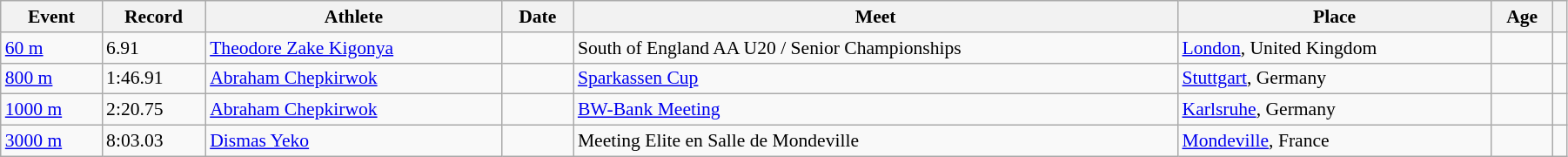<table class="wikitable sortable" style="font-size: 90%; width: 95%;">
<tr>
<th>Event</th>
<th>Record</th>
<th>Athlete</th>
<th>Date</th>
<th>Meet</th>
<th>Place</th>
<th>Age</th>
<th></th>
</tr>
<tr>
<td><a href='#'>60 m</a></td>
<td>6.91</td>
<td><a href='#'>Theodore Zake Kigonya</a></td>
<td></td>
<td>South of England AA U20 / Senior Championships</td>
<td><a href='#'>London</a>, United Kingdom</td>
<td></td>
<td></td>
</tr>
<tr>
<td><a href='#'>800 m</a></td>
<td>1:46.91</td>
<td><a href='#'>Abraham Chepkirwok</a></td>
<td></td>
<td><a href='#'>Sparkassen Cup</a></td>
<td><a href='#'>Stuttgart</a>, Germany</td>
<td></td>
<td></td>
</tr>
<tr>
<td><a href='#'>1000 m</a></td>
<td>2:20.75</td>
<td><a href='#'>Abraham Chepkirwok</a></td>
<td></td>
<td><a href='#'>BW-Bank Meeting</a></td>
<td><a href='#'>Karlsruhe</a>, Germany</td>
<td></td>
<td></td>
</tr>
<tr>
<td><a href='#'>3000 m</a></td>
<td>8:03.03</td>
<td><a href='#'>Dismas Yeko</a></td>
<td></td>
<td>Meeting Elite en Salle de Mondeville</td>
<td><a href='#'>Mondeville</a>, France</td>
<td></td>
<td></td>
</tr>
</table>
